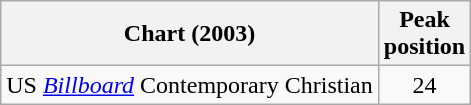<table class="wikitable sortable">
<tr>
<th align="left">Chart (2003)</th>
<th align="left">Peak<br>position</th>
</tr>
<tr>
<td align="left">US <em><a href='#'>Billboard</a></em> Contemporary Christian</td>
<td style="text-align:center;">24</td>
</tr>
</table>
